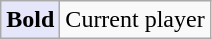<table class=wikitable>
<tr>
<td bgcolor=E6E6FA><strong>Bold</strong></td>
<td>Current player</td>
</tr>
</table>
